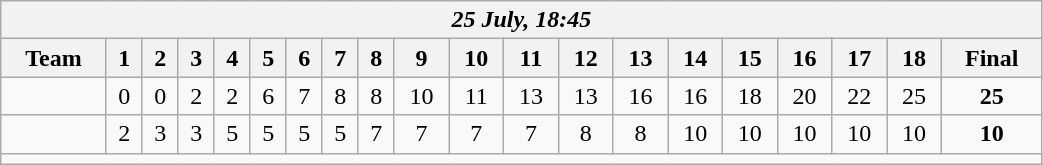<table class=wikitable style="text-align:center; width: 55%">
<tr>
<th colspan=20><em>25 July, 18:45</em></th>
</tr>
<tr>
<th>Team</th>
<th>1</th>
<th>2</th>
<th>3</th>
<th>4</th>
<th>5</th>
<th>6</th>
<th>7</th>
<th>8</th>
<th>9</th>
<th>10</th>
<th>11</th>
<th>12</th>
<th>13</th>
<th>14</th>
<th>15</th>
<th>16</th>
<th>17</th>
<th>18</th>
<th>Final</th>
</tr>
<tr>
<td align=left><strong></strong></td>
<td>0</td>
<td>0</td>
<td>2</td>
<td>2</td>
<td>6</td>
<td>7</td>
<td>8</td>
<td>8</td>
<td>10</td>
<td>11</td>
<td>13</td>
<td>13</td>
<td>16</td>
<td>16</td>
<td>18</td>
<td>20</td>
<td>22</td>
<td>25</td>
<td><strong>25</strong></td>
</tr>
<tr>
<td align=left></td>
<td>2</td>
<td>3</td>
<td>3</td>
<td>5</td>
<td>5</td>
<td>5</td>
<td>5</td>
<td>7</td>
<td>7</td>
<td>7</td>
<td>7</td>
<td>8</td>
<td>8</td>
<td>10</td>
<td>10</td>
<td>10</td>
<td>10</td>
<td>10</td>
<td><strong>10</strong></td>
</tr>
<tr>
<td colspan=20></td>
</tr>
</table>
